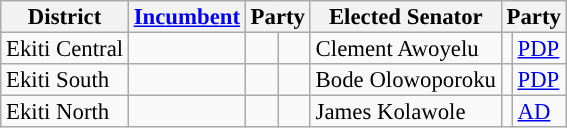<table class="sortable wikitable" style="font-size:95%;line-height:14px;">
<tr>
<th class="unsortable">District</th>
<th class="unsortable"><a href='#'>Incumbent</a></th>
<th colspan="2">Party</th>
<th class="unsortable">Elected Senator</th>
<th colspan="2">Party</th>
</tr>
<tr>
<td>Ekiti Central</td>
<td></td>
<td></td>
<td></td>
<td>Clement Awoyelu</td>
<td style="background:"></td>
<td><a href='#'>PDP</a></td>
</tr>
<tr>
<td>Ekiti South</td>
<td></td>
<td></td>
<td></td>
<td>Bode Olowoporoku</td>
<td style="background:"></td>
<td><a href='#'>PDP</a></td>
</tr>
<tr>
<td>Ekiti North</td>
<td></td>
<td></td>
<td></td>
<td>James Kolawole</td>
<td style="background:"></td>
<td><a href='#'>AD</a></td>
</tr>
</table>
